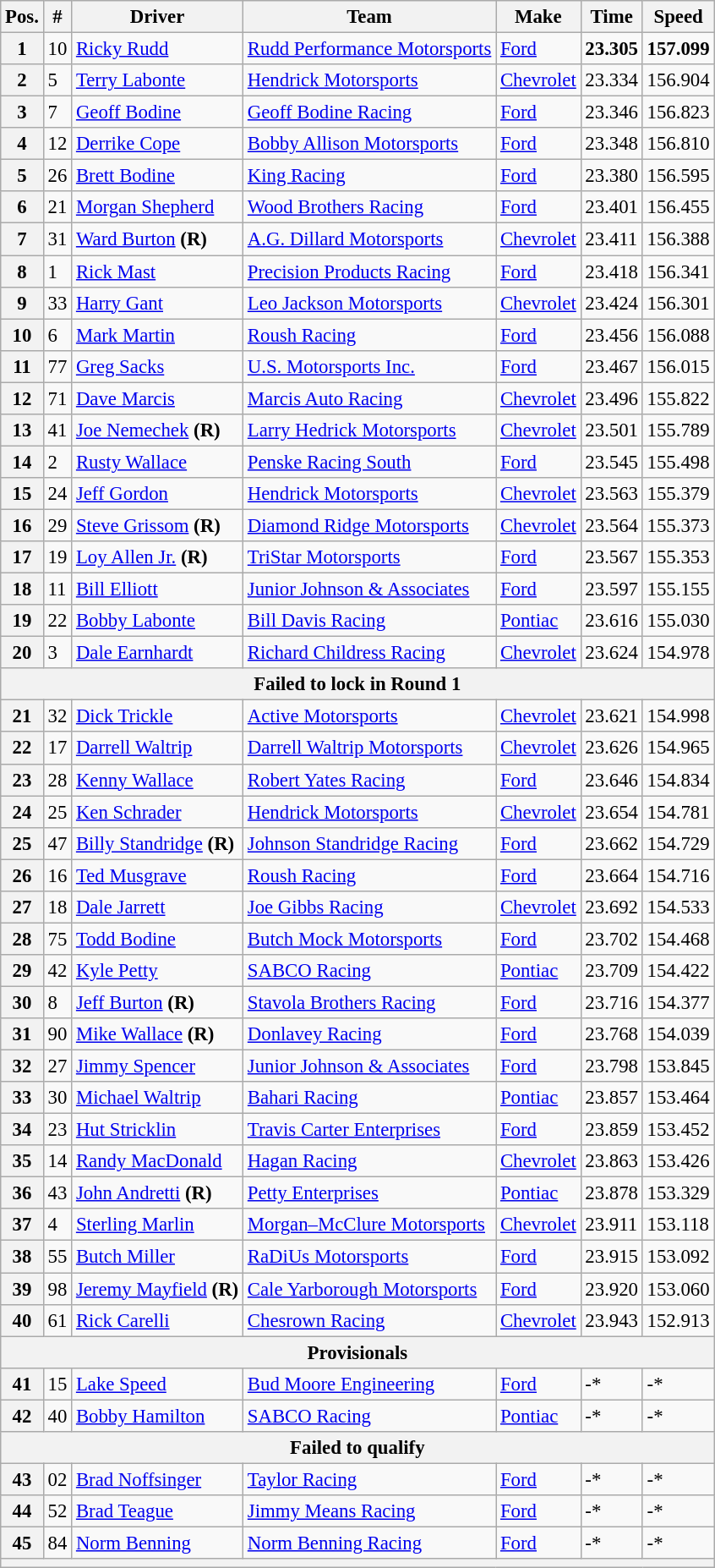<table class="wikitable" style="font-size:95%">
<tr>
<th>Pos.</th>
<th>#</th>
<th>Driver</th>
<th>Team</th>
<th>Make</th>
<th>Time</th>
<th>Speed</th>
</tr>
<tr>
<th>1</th>
<td>10</td>
<td><a href='#'>Ricky Rudd</a></td>
<td><a href='#'>Rudd Performance Motorsports</a></td>
<td><a href='#'>Ford</a></td>
<td><strong>23.305</strong></td>
<td><strong>157.099</strong></td>
</tr>
<tr>
<th>2</th>
<td>5</td>
<td><a href='#'>Terry Labonte</a></td>
<td><a href='#'>Hendrick Motorsports</a></td>
<td><a href='#'>Chevrolet</a></td>
<td>23.334</td>
<td>156.904</td>
</tr>
<tr>
<th>3</th>
<td>7</td>
<td><a href='#'>Geoff Bodine</a></td>
<td><a href='#'>Geoff Bodine Racing</a></td>
<td><a href='#'>Ford</a></td>
<td>23.346</td>
<td>156.823</td>
</tr>
<tr>
<th>4</th>
<td>12</td>
<td><a href='#'>Derrike Cope</a></td>
<td><a href='#'>Bobby Allison Motorsports</a></td>
<td><a href='#'>Ford</a></td>
<td>23.348</td>
<td>156.810</td>
</tr>
<tr>
<th>5</th>
<td>26</td>
<td><a href='#'>Brett Bodine</a></td>
<td><a href='#'>King Racing</a></td>
<td><a href='#'>Ford</a></td>
<td>23.380</td>
<td>156.595</td>
</tr>
<tr>
<th>6</th>
<td>21</td>
<td><a href='#'>Morgan Shepherd</a></td>
<td><a href='#'>Wood Brothers Racing</a></td>
<td><a href='#'>Ford</a></td>
<td>23.401</td>
<td>156.455</td>
</tr>
<tr>
<th>7</th>
<td>31</td>
<td><a href='#'>Ward Burton</a> <strong>(R)</strong></td>
<td><a href='#'>A.G. Dillard Motorsports</a></td>
<td><a href='#'>Chevrolet</a></td>
<td>23.411</td>
<td>156.388</td>
</tr>
<tr>
<th>8</th>
<td>1</td>
<td><a href='#'>Rick Mast</a></td>
<td><a href='#'>Precision Products Racing</a></td>
<td><a href='#'>Ford</a></td>
<td>23.418</td>
<td>156.341</td>
</tr>
<tr>
<th>9</th>
<td>33</td>
<td><a href='#'>Harry Gant</a></td>
<td><a href='#'>Leo Jackson Motorsports</a></td>
<td><a href='#'>Chevrolet</a></td>
<td>23.424</td>
<td>156.301</td>
</tr>
<tr>
<th>10</th>
<td>6</td>
<td><a href='#'>Mark Martin</a></td>
<td><a href='#'>Roush Racing</a></td>
<td><a href='#'>Ford</a></td>
<td>23.456</td>
<td>156.088</td>
</tr>
<tr>
<th>11</th>
<td>77</td>
<td><a href='#'>Greg Sacks</a></td>
<td><a href='#'>U.S. Motorsports Inc.</a></td>
<td><a href='#'>Ford</a></td>
<td>23.467</td>
<td>156.015</td>
</tr>
<tr>
<th>12</th>
<td>71</td>
<td><a href='#'>Dave Marcis</a></td>
<td><a href='#'>Marcis Auto Racing</a></td>
<td><a href='#'>Chevrolet</a></td>
<td>23.496</td>
<td>155.822</td>
</tr>
<tr>
<th>13</th>
<td>41</td>
<td><a href='#'>Joe Nemechek</a> <strong>(R)</strong></td>
<td><a href='#'>Larry Hedrick Motorsports</a></td>
<td><a href='#'>Chevrolet</a></td>
<td>23.501</td>
<td>155.789</td>
</tr>
<tr>
<th>14</th>
<td>2</td>
<td><a href='#'>Rusty Wallace</a></td>
<td><a href='#'>Penske Racing South</a></td>
<td><a href='#'>Ford</a></td>
<td>23.545</td>
<td>155.498</td>
</tr>
<tr>
<th>15</th>
<td>24</td>
<td><a href='#'>Jeff Gordon</a></td>
<td><a href='#'>Hendrick Motorsports</a></td>
<td><a href='#'>Chevrolet</a></td>
<td>23.563</td>
<td>155.379</td>
</tr>
<tr>
<th>16</th>
<td>29</td>
<td><a href='#'>Steve Grissom</a> <strong>(R)</strong></td>
<td><a href='#'>Diamond Ridge Motorsports</a></td>
<td><a href='#'>Chevrolet</a></td>
<td>23.564</td>
<td>155.373</td>
</tr>
<tr>
<th>17</th>
<td>19</td>
<td><a href='#'>Loy Allen Jr.</a> <strong>(R)</strong></td>
<td><a href='#'>TriStar Motorsports</a></td>
<td><a href='#'>Ford</a></td>
<td>23.567</td>
<td>155.353</td>
</tr>
<tr>
<th>18</th>
<td>11</td>
<td><a href='#'>Bill Elliott</a></td>
<td><a href='#'>Junior Johnson & Associates</a></td>
<td><a href='#'>Ford</a></td>
<td>23.597</td>
<td>155.155</td>
</tr>
<tr>
<th>19</th>
<td>22</td>
<td><a href='#'>Bobby Labonte</a></td>
<td><a href='#'>Bill Davis Racing</a></td>
<td><a href='#'>Pontiac</a></td>
<td>23.616</td>
<td>155.030</td>
</tr>
<tr>
<th>20</th>
<td>3</td>
<td><a href='#'>Dale Earnhardt</a></td>
<td><a href='#'>Richard Childress Racing</a></td>
<td><a href='#'>Chevrolet</a></td>
<td>23.624</td>
<td>154.978</td>
</tr>
<tr>
<th colspan="7">Failed to lock in Round 1</th>
</tr>
<tr>
<th>21</th>
<td>32</td>
<td><a href='#'>Dick Trickle</a></td>
<td><a href='#'>Active Motorsports</a></td>
<td><a href='#'>Chevrolet</a></td>
<td>23.621</td>
<td>154.998</td>
</tr>
<tr>
<th>22</th>
<td>17</td>
<td><a href='#'>Darrell Waltrip</a></td>
<td><a href='#'>Darrell Waltrip Motorsports</a></td>
<td><a href='#'>Chevrolet</a></td>
<td>23.626</td>
<td>154.965</td>
</tr>
<tr>
<th>23</th>
<td>28</td>
<td><a href='#'>Kenny Wallace</a></td>
<td><a href='#'>Robert Yates Racing</a></td>
<td><a href='#'>Ford</a></td>
<td>23.646</td>
<td>154.834</td>
</tr>
<tr>
<th>24</th>
<td>25</td>
<td><a href='#'>Ken Schrader</a></td>
<td><a href='#'>Hendrick Motorsports</a></td>
<td><a href='#'>Chevrolet</a></td>
<td>23.654</td>
<td>154.781</td>
</tr>
<tr>
<th>25</th>
<td>47</td>
<td><a href='#'>Billy Standridge</a> <strong>(R)</strong></td>
<td><a href='#'>Johnson Standridge Racing</a></td>
<td><a href='#'>Ford</a></td>
<td>23.662</td>
<td>154.729</td>
</tr>
<tr>
<th>26</th>
<td>16</td>
<td><a href='#'>Ted Musgrave</a></td>
<td><a href='#'>Roush Racing</a></td>
<td><a href='#'>Ford</a></td>
<td>23.664</td>
<td>154.716</td>
</tr>
<tr>
<th>27</th>
<td>18</td>
<td><a href='#'>Dale Jarrett</a></td>
<td><a href='#'>Joe Gibbs Racing</a></td>
<td><a href='#'>Chevrolet</a></td>
<td>23.692</td>
<td>154.533</td>
</tr>
<tr>
<th>28</th>
<td>75</td>
<td><a href='#'>Todd Bodine</a></td>
<td><a href='#'>Butch Mock Motorsports</a></td>
<td><a href='#'>Ford</a></td>
<td>23.702</td>
<td>154.468</td>
</tr>
<tr>
<th>29</th>
<td>42</td>
<td><a href='#'>Kyle Petty</a></td>
<td><a href='#'>SABCO Racing</a></td>
<td><a href='#'>Pontiac</a></td>
<td>23.709</td>
<td>154.422</td>
</tr>
<tr>
<th>30</th>
<td>8</td>
<td><a href='#'>Jeff Burton</a> <strong>(R)</strong></td>
<td><a href='#'>Stavola Brothers Racing</a></td>
<td><a href='#'>Ford</a></td>
<td>23.716</td>
<td>154.377</td>
</tr>
<tr>
<th>31</th>
<td>90</td>
<td><a href='#'>Mike Wallace</a> <strong>(R)</strong></td>
<td><a href='#'>Donlavey Racing</a></td>
<td><a href='#'>Ford</a></td>
<td>23.768</td>
<td>154.039</td>
</tr>
<tr>
<th>32</th>
<td>27</td>
<td><a href='#'>Jimmy Spencer</a></td>
<td><a href='#'>Junior Johnson & Associates</a></td>
<td><a href='#'>Ford</a></td>
<td>23.798</td>
<td>153.845</td>
</tr>
<tr>
<th>33</th>
<td>30</td>
<td><a href='#'>Michael Waltrip</a></td>
<td><a href='#'>Bahari Racing</a></td>
<td><a href='#'>Pontiac</a></td>
<td>23.857</td>
<td>153.464</td>
</tr>
<tr>
<th>34</th>
<td>23</td>
<td><a href='#'>Hut Stricklin</a></td>
<td><a href='#'>Travis Carter Enterprises</a></td>
<td><a href='#'>Ford</a></td>
<td>23.859</td>
<td>153.452</td>
</tr>
<tr>
<th>35</th>
<td>14</td>
<td><a href='#'>Randy MacDonald</a></td>
<td><a href='#'>Hagan Racing</a></td>
<td><a href='#'>Chevrolet</a></td>
<td>23.863</td>
<td>153.426</td>
</tr>
<tr>
<th>36</th>
<td>43</td>
<td><a href='#'>John Andretti</a> <strong>(R)</strong></td>
<td><a href='#'>Petty Enterprises</a></td>
<td><a href='#'>Pontiac</a></td>
<td>23.878</td>
<td>153.329</td>
</tr>
<tr>
<th>37</th>
<td>4</td>
<td><a href='#'>Sterling Marlin</a></td>
<td><a href='#'>Morgan–McClure Motorsports</a></td>
<td><a href='#'>Chevrolet</a></td>
<td>23.911</td>
<td>153.118</td>
</tr>
<tr>
<th>38</th>
<td>55</td>
<td><a href='#'>Butch Miller</a></td>
<td><a href='#'>RaDiUs Motorsports</a></td>
<td><a href='#'>Ford</a></td>
<td>23.915</td>
<td>153.092</td>
</tr>
<tr>
<th>39</th>
<td>98</td>
<td><a href='#'>Jeremy Mayfield</a> <strong>(R)</strong></td>
<td><a href='#'>Cale Yarborough Motorsports</a></td>
<td><a href='#'>Ford</a></td>
<td>23.920</td>
<td>153.060</td>
</tr>
<tr>
<th>40</th>
<td>61</td>
<td><a href='#'>Rick Carelli</a></td>
<td><a href='#'>Chesrown Racing</a></td>
<td><a href='#'>Chevrolet</a></td>
<td>23.943</td>
<td>152.913</td>
</tr>
<tr>
<th colspan="7">Provisionals</th>
</tr>
<tr>
<th>41</th>
<td>15</td>
<td><a href='#'>Lake Speed</a></td>
<td><a href='#'>Bud Moore Engineering</a></td>
<td><a href='#'>Ford</a></td>
<td>-*</td>
<td>-*</td>
</tr>
<tr>
<th>42</th>
<td>40</td>
<td><a href='#'>Bobby Hamilton</a></td>
<td><a href='#'>SABCO Racing</a></td>
<td><a href='#'>Pontiac</a></td>
<td>-*</td>
<td>-*</td>
</tr>
<tr>
<th colspan="7">Failed to qualify</th>
</tr>
<tr>
<th>43</th>
<td>02</td>
<td><a href='#'>Brad Noffsinger</a></td>
<td><a href='#'>Taylor Racing</a></td>
<td><a href='#'>Ford</a></td>
<td>-*</td>
<td>-*</td>
</tr>
<tr>
<th>44</th>
<td>52</td>
<td><a href='#'>Brad Teague</a></td>
<td><a href='#'>Jimmy Means Racing</a></td>
<td><a href='#'>Ford</a></td>
<td>-*</td>
<td>-*</td>
</tr>
<tr>
<th>45</th>
<td>84</td>
<td><a href='#'>Norm Benning</a></td>
<td><a href='#'>Norm Benning Racing</a></td>
<td><a href='#'>Ford</a></td>
<td>-*</td>
<td>-*</td>
</tr>
<tr>
<th colspan="7"></th>
</tr>
</table>
